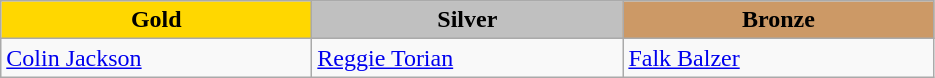<table class="wikitable" style="text-align:left">
<tr align="center">
<td width=200 bgcolor=gold><strong>Gold</strong></td>
<td width=200 bgcolor=silver><strong>Silver</strong></td>
<td width=200 bgcolor=CC9966><strong>Bronze</strong></td>
</tr>
<tr>
<td><a href='#'>Colin Jackson</a><br><em></em></td>
<td><a href='#'>Reggie Torian</a><br><em></em></td>
<td><a href='#'>Falk Balzer</a><br><em></em></td>
</tr>
</table>
